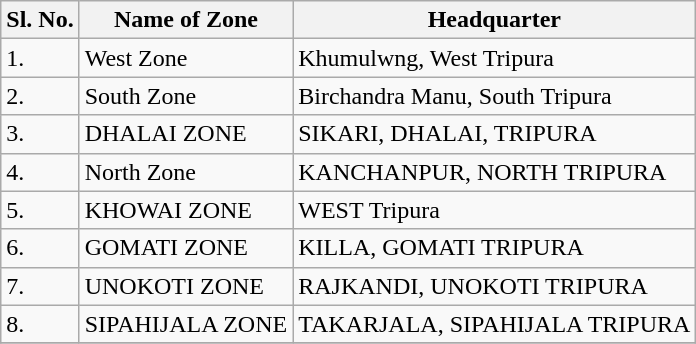<table class="wikitable">
<tr>
<th>Sl. No.</th>
<th>Name of Zone</th>
<th>Headquarter</th>
</tr>
<tr>
<td>1.</td>
<td>West Zone</td>
<td>Khumulwng, West Tripura</td>
</tr>
<tr>
<td>2.</td>
<td>South Zone</td>
<td>Birchandra Manu, South Tripura</td>
</tr>
<tr>
<td>3.</td>
<td>DHALAI ZONE</td>
<td>SIKARI, DHALAI, TRIPURA</td>
</tr>
<tr>
<td>4.</td>
<td>North Zone</td>
<td>KANCHANPUR, NORTH TRIPURA</td>
</tr>
<tr>
<td>5.</td>
<td>KHOWAI ZONE</td>
<td>WEST Tripura</td>
</tr>
<tr>
<td>6.</td>
<td>GOMATI ZONE</td>
<td>KILLA, GOMATI TRIPURA</td>
</tr>
<tr>
<td>7.</td>
<td>UNOKOTI ZONE</td>
<td>RAJKANDI, UNOKOTI TRIPURA</td>
</tr>
<tr>
<td>8.</td>
<td>SIPAHIJALA ZONE</td>
<td>TAKARJALA, SIPAHIJALA TRIPURA</td>
</tr>
<tr>
</tr>
</table>
